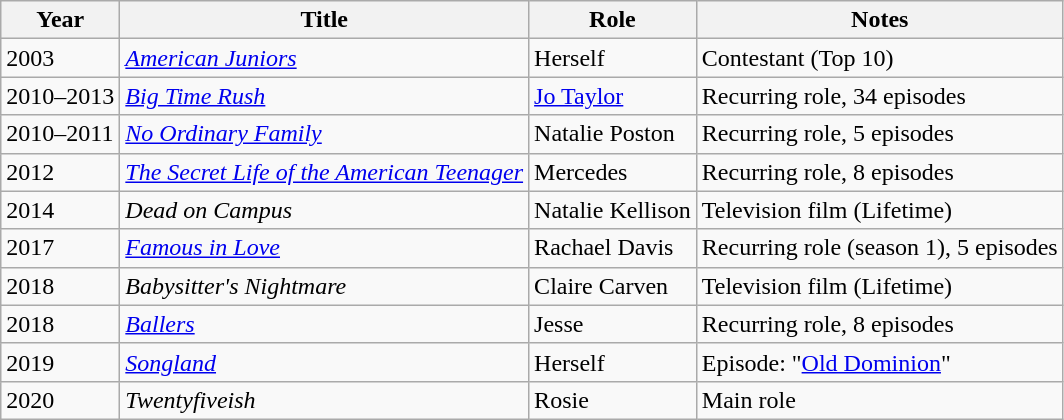<table class="wikitable sortable">
<tr>
<th>Year</th>
<th>Title</th>
<th>Role</th>
<th class="unsortable">Notes</th>
</tr>
<tr>
<td>2003</td>
<td><em><a href='#'>American Juniors</a></em></td>
<td>Herself</td>
<td>Contestant (Top 10)</td>
</tr>
<tr>
<td>2010–2013</td>
<td><em><a href='#'>Big Time Rush</a></em></td>
<td><a href='#'>Jo Taylor</a></td>
<td>Recurring role, 34 episodes</td>
</tr>
<tr>
<td>2010–2011</td>
<td><em><a href='#'>No Ordinary Family</a></em></td>
<td>Natalie Poston</td>
<td>Recurring role, 5 episodes</td>
</tr>
<tr>
<td>2012</td>
<td><em><a href='#'>The Secret Life of the American Teenager</a></em></td>
<td>Mercedes</td>
<td>Recurring role, 8 episodes</td>
</tr>
<tr>
<td>2014</td>
<td><em>Dead on Campus</em></td>
<td>Natalie Kellison</td>
<td>Television film (Lifetime)</td>
</tr>
<tr>
<td>2017</td>
<td><em><a href='#'>Famous in Love</a></em></td>
<td>Rachael Davis</td>
<td>Recurring role (season 1), 5 episodes</td>
</tr>
<tr>
<td>2018</td>
<td><em>Babysitter's Nightmare</em></td>
<td>Claire Carven</td>
<td>Television film (Lifetime)</td>
</tr>
<tr>
<td>2018</td>
<td><em><a href='#'>Ballers</a></em></td>
<td>Jesse</td>
<td>Recurring role, 8 episodes</td>
</tr>
<tr>
<td>2019</td>
<td><em><a href='#'>Songland</a></em></td>
<td>Herself</td>
<td>Episode: "<a href='#'>Old Dominion</a>"</td>
</tr>
<tr>
<td>2020</td>
<td><em>Twentyfiveish</em></td>
<td>Rosie</td>
<td>Main role</td>
</tr>
</table>
